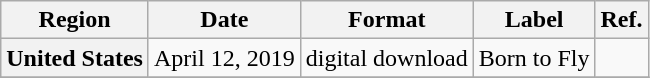<table class="wikitable plainrowheaders">
<tr>
<th scope="col">Region</th>
<th scope="col">Date</th>
<th scope="col">Format</th>
<th scope="col">Label</th>
<th scope="col">Ref.</th>
</tr>
<tr>
<th scope="row">United States</th>
<td>April 12, 2019</td>
<td>digital download</td>
<td>Born to Fly</td>
<td style="text-align:center;"></td>
</tr>
<tr>
</tr>
</table>
